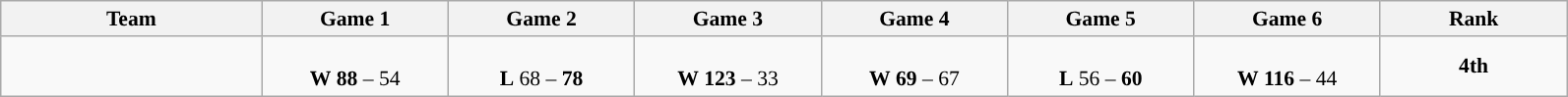<table class="wikitable" width="84%" style="text-align:left; font-size:90%">
<tr>
<th width="14%">Team</th>
<th width="10%">Game 1</th>
<th width="10%">Game 2</th>
<th width="10%">Game 3</th>
<th width="10%">Game 4</th>
<th width="10%">Game 5</th>
<th width="10%">Game 6</th>
<th width="10%">Rank</th>
</tr>
<tr>
<td align=center></td>
<td style="text-align:center;"><br> <strong>W</strong> <strong>88</strong> – 54</td>
<td style="text-align:center;"><br> <strong>L</strong> 68 – <strong>78</strong></td>
<td style="text-align:center;"><br> <strong>W</strong> <strong>123</strong> – 33</td>
<td style="text-align:center;"><br> <strong>W</strong> <strong>69</strong> – 67</td>
<td style="text-align:center;"><br> <strong>L</strong> 56 – <strong>60</strong></td>
<td style="text-align:center;"><br> <strong>W</strong> <strong>116</strong> – 44</td>
<td align=center><strong>4th</strong></td>
</tr>
</table>
